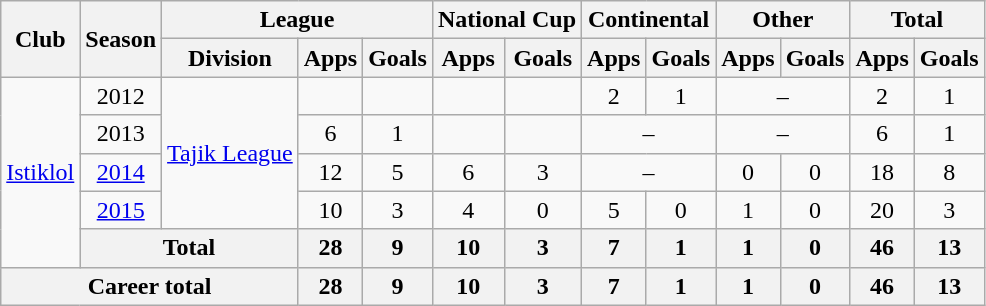<table class="wikitable" style="text-align: center;">
<tr>
<th rowspan="2">Club</th>
<th rowspan="2">Season</th>
<th colspan="3">League</th>
<th colspan="2">National Cup</th>
<th colspan="2">Continental</th>
<th colspan="2">Other</th>
<th colspan="2">Total</th>
</tr>
<tr>
<th>Division</th>
<th>Apps</th>
<th>Goals</th>
<th>Apps</th>
<th>Goals</th>
<th>Apps</th>
<th>Goals</th>
<th>Apps</th>
<th>Goals</th>
<th>Apps</th>
<th>Goals</th>
</tr>
<tr>
<td rowspan="5" valign="center"><a href='#'>Istiklol</a></td>
<td>2012</td>
<td rowspan="4" valign="center"><a href='#'>Tajik League</a></td>
<td></td>
<td></td>
<td></td>
<td></td>
<td>2</td>
<td>1</td>
<td colspan="2">–</td>
<td>2</td>
<td>1</td>
</tr>
<tr>
<td>2013</td>
<td>6</td>
<td>1</td>
<td></td>
<td></td>
<td colspan="2">–</td>
<td colspan="2">–</td>
<td>6</td>
<td>1</td>
</tr>
<tr>
<td><a href='#'>2014</a></td>
<td>12</td>
<td>5</td>
<td>6</td>
<td>3</td>
<td colspan="2">–</td>
<td>0</td>
<td>0</td>
<td>18</td>
<td>8</td>
</tr>
<tr>
<td><a href='#'>2015</a></td>
<td>10</td>
<td>3</td>
<td>4</td>
<td>0</td>
<td>5</td>
<td>0</td>
<td>1</td>
<td>0</td>
<td>20</td>
<td>3</td>
</tr>
<tr>
<th colspan="2">Total</th>
<th>28</th>
<th>9</th>
<th>10</th>
<th>3</th>
<th>7</th>
<th>1</th>
<th>1</th>
<th>0</th>
<th>46</th>
<th>13</th>
</tr>
<tr>
<th colspan="3">Career total</th>
<th>28</th>
<th>9</th>
<th>10</th>
<th>3</th>
<th>7</th>
<th>1</th>
<th>1</th>
<th>0</th>
<th>46</th>
<th>13</th>
</tr>
</table>
